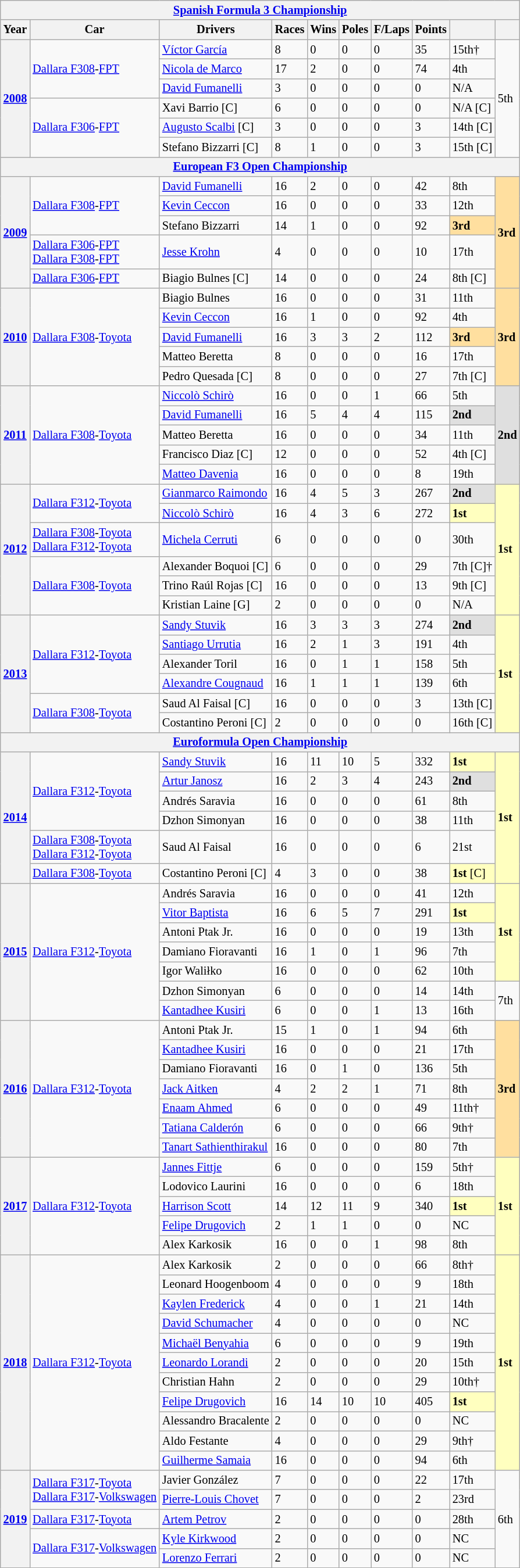<table class="wikitable" style="font-size:85%">
<tr>
<th colspan="10" align="center"><a href='#'>Spanish Formula 3 Championship</a></th>
</tr>
<tr>
<th>Year</th>
<th>Car</th>
<th>Drivers</th>
<th>Races</th>
<th>Wins</th>
<th>Poles</th>
<th>F/Laps</th>
<th>Points</th>
<th></th>
<th></th>
</tr>
<tr>
<th rowspan=6><a href='#'>2008</a></th>
<td rowspan="3"><a href='#'>Dallara F308</a>-<a href='#'>FPT</a></td>
<td> <a href='#'>Víctor García</a></td>
<td>8</td>
<td>0</td>
<td>0</td>
<td>0</td>
<td>35</td>
<td>15th†</td>
<td rowspan=6>5th</td>
</tr>
<tr>
<td> <a href='#'>Nicola de Marco</a></td>
<td>17</td>
<td>2</td>
<td>0</td>
<td>0</td>
<td>74</td>
<td>4th</td>
</tr>
<tr>
<td> <a href='#'>David Fumanelli</a></td>
<td>3</td>
<td>0</td>
<td>0</td>
<td>0</td>
<td>0</td>
<td>N/A</td>
</tr>
<tr>
<td rowspan=3><a href='#'>Dallara F306</a>-<a href='#'>FPT</a></td>
<td> Xavi Barrio [C]</td>
<td>6</td>
<td>0</td>
<td>0</td>
<td>0</td>
<td>0</td>
<td>N/A [C]</td>
</tr>
<tr>
<td> <a href='#'>Augusto Scalbi</a> [C]</td>
<td>3</td>
<td>0</td>
<td>0</td>
<td>0</td>
<td>3</td>
<td>14th [C]</td>
</tr>
<tr>
<td> Stefano Bizzarri [C]</td>
<td>8</td>
<td>1</td>
<td>0</td>
<td>0</td>
<td>3</td>
<td>15th [C]</td>
</tr>
<tr>
<th colspan="10" align="center"><a href='#'>European F3 Open Championship</a></th>
</tr>
<tr>
<th rowspan=5><a href='#'>2009</a></th>
<td rowspan="3"><a href='#'>Dallara F308</a>-<a href='#'>FPT</a></td>
<td> <a href='#'>David Fumanelli</a></td>
<td>16</td>
<td>2</td>
<td>0</td>
<td>0</td>
<td>42</td>
<td>8th</td>
<td rowspan=5 style="background:#ffdf9f;"><strong>3rd</strong></td>
</tr>
<tr>
<td> <a href='#'>Kevin Ceccon</a></td>
<td>16</td>
<td>0</td>
<td>0</td>
<td>0</td>
<td>33</td>
<td>12th</td>
</tr>
<tr>
<td> Stefano Bizzarri</td>
<td>14</td>
<td>1</td>
<td>0</td>
<td>0</td>
<td>92</td>
<td style="background:#ffdf9f;"><strong>3rd</strong></td>
</tr>
<tr>
<td><a href='#'>Dallara F306</a>-<a href='#'>FPT</a><br><a href='#'>Dallara F308</a>-<a href='#'>FPT</a></td>
<td> <a href='#'>Jesse Krohn</a></td>
<td>4</td>
<td>0</td>
<td>0</td>
<td>0</td>
<td>10</td>
<td>17th</td>
</tr>
<tr>
<td><a href='#'>Dallara F306</a>-<a href='#'>FPT</a></td>
<td> Biagio Bulnes [C]</td>
<td>14</td>
<td>0</td>
<td>0</td>
<td>0</td>
<td>24</td>
<td>8th [C]</td>
</tr>
<tr>
<th rowspan=5><a href='#'>2010</a></th>
<td rowspan="5"><a href='#'>Dallara F308</a>-<a href='#'>Toyota</a></td>
<td> Biagio Bulnes</td>
<td>16</td>
<td>0</td>
<td>0</td>
<td>0</td>
<td>31</td>
<td>11th</td>
<td rowspan=5 style="background:#ffdf9f;"><strong>3rd</strong></td>
</tr>
<tr>
<td> <a href='#'>Kevin Ceccon</a></td>
<td>16</td>
<td>1</td>
<td>0</td>
<td>0</td>
<td>92</td>
<td>4th</td>
</tr>
<tr>
<td> <a href='#'>David Fumanelli</a></td>
<td>16</td>
<td>3</td>
<td>3</td>
<td>2</td>
<td>112</td>
<td style="background:#ffdf9f;"><strong>3rd</strong></td>
</tr>
<tr>
<td> Matteo Beretta</td>
<td>8</td>
<td>0</td>
<td>0</td>
<td>0</td>
<td>16</td>
<td>17th</td>
</tr>
<tr>
<td> Pedro Quesada [C]</td>
<td>8</td>
<td>0</td>
<td>0</td>
<td>0</td>
<td>27</td>
<td>7th [C]</td>
</tr>
<tr>
<th rowspan=5><a href='#'>2011</a></th>
<td rowspan="5"><a href='#'>Dallara F308</a>-<a href='#'>Toyota</a></td>
<td> <a href='#'>Niccolò Schirò</a></td>
<td>16</td>
<td>0</td>
<td>0</td>
<td>1</td>
<td>66</td>
<td>5th</td>
<td rowspan=5 style="background:#dfdfdf;"><strong>2nd</strong></td>
</tr>
<tr>
<td> <a href='#'>David Fumanelli</a></td>
<td>16</td>
<td>5</td>
<td>4</td>
<td>4</td>
<td>115</td>
<td style="background:#dfdfdf;"><strong>2nd</strong></td>
</tr>
<tr>
<td> Matteo Beretta</td>
<td>16</td>
<td>0</td>
<td>0</td>
<td>0</td>
<td>34</td>
<td>11th</td>
</tr>
<tr>
<td> Francisco Diaz [C]</td>
<td>12</td>
<td>0</td>
<td>0</td>
<td>0</td>
<td>52</td>
<td>4th [C]</td>
</tr>
<tr>
<td> <a href='#'>Matteo Davenia</a></td>
<td>16</td>
<td>0</td>
<td>0</td>
<td>0</td>
<td>8</td>
<td>19th</td>
</tr>
<tr>
<th rowspan=6><a href='#'>2012</a></th>
<td rowspan="2"><a href='#'>Dallara F312</a>-<a href='#'>Toyota</a></td>
<td> <a href='#'>Gianmarco Raimondo</a></td>
<td>16</td>
<td>4</td>
<td>5</td>
<td>3</td>
<td>267</td>
<td style="background:#dfdfdf;"><strong>2nd</strong></td>
<td rowspan=6 style="background:#ffffbf;"><strong>1st</strong></td>
</tr>
<tr>
<td> <a href='#'>Niccolò Schirò</a></td>
<td>16</td>
<td>4</td>
<td>3</td>
<td>6</td>
<td>272</td>
<td style="background:#ffffbf;"><strong>1st</strong></td>
</tr>
<tr>
<td><a href='#'>Dallara F308</a>-<a href='#'>Toyota</a><br><a href='#'>Dallara F312</a>-<a href='#'>Toyota</a></td>
<td> <a href='#'>Michela Cerruti</a></td>
<td>6</td>
<td>0</td>
<td>0</td>
<td>0</td>
<td>0</td>
<td>30th</td>
</tr>
<tr>
<td rowspan="3"><a href='#'>Dallara F308</a>-<a href='#'>Toyota</a></td>
<td> Alexander Boquoi [C]</td>
<td>6</td>
<td>0</td>
<td>0</td>
<td>0</td>
<td>29</td>
<td>7th [C]†</td>
</tr>
<tr>
<td> Trino Raúl Rojas [C]</td>
<td>16</td>
<td>0</td>
<td>0</td>
<td>0</td>
<td>13</td>
<td>9th [C]</td>
</tr>
<tr>
<td> Kristian Laine [G]</td>
<td>2</td>
<td>0</td>
<td>0</td>
<td>0</td>
<td>0</td>
<td>N/A</td>
</tr>
<tr>
<th rowspan=6><a href='#'>2013</a></th>
<td rowspan="4"><a href='#'>Dallara F312</a>-<a href='#'>Toyota</a></td>
<td> <a href='#'>Sandy Stuvik</a></td>
<td>16</td>
<td>3</td>
<td>3</td>
<td>3</td>
<td>274</td>
<td style="background:#dfdfdf;"><strong>2nd</strong></td>
<td rowspan=6 style="background:#ffffbf;"><strong>1st</strong></td>
</tr>
<tr>
<td> <a href='#'>Santiago Urrutia</a></td>
<td>16</td>
<td>2</td>
<td>1</td>
<td>3</td>
<td>191</td>
<td>4th</td>
</tr>
<tr>
<td> Alexander Toril</td>
<td>16</td>
<td>0</td>
<td>1</td>
<td>1</td>
<td>158</td>
<td>5th</td>
</tr>
<tr>
<td> <a href='#'>Alexandre Cougnaud</a></td>
<td>16</td>
<td>1</td>
<td>1</td>
<td>1</td>
<td>139</td>
<td>6th</td>
</tr>
<tr>
<td rowspan="2"><a href='#'>Dallara F308</a>-<a href='#'>Toyota</a></td>
<td> Saud Al Faisal [C]</td>
<td>16</td>
<td>0</td>
<td>0</td>
<td>0</td>
<td>3</td>
<td>13th [C]</td>
</tr>
<tr>
<td> Costantino Peroni [C]</td>
<td>2</td>
<td>0</td>
<td>0</td>
<td>0</td>
<td>0</td>
<td>16th [C]</td>
</tr>
<tr>
<th colspan="10" align="center"><a href='#'>Euroformula Open Championship</a></th>
</tr>
<tr>
<th rowspan=6><a href='#'>2014</a></th>
<td rowspan="4"><a href='#'>Dallara F312</a>-<a href='#'>Toyota</a></td>
<td> <a href='#'>Sandy Stuvik</a></td>
<td>16</td>
<td>11</td>
<td>10</td>
<td>5</td>
<td>332</td>
<td style="background:#ffffbf;"><strong>1st</strong></td>
<td rowspan=6 style="background:#ffffbf;"><strong>1st</strong></td>
</tr>
<tr>
<td> <a href='#'>Artur Janosz</a></td>
<td>16</td>
<td>2</td>
<td>3</td>
<td>4</td>
<td>243</td>
<td style="background:#dfdfdf;"><strong>2nd</strong></td>
</tr>
<tr>
<td> Andrés Saravia</td>
<td>16</td>
<td>0</td>
<td>0</td>
<td>0</td>
<td>61</td>
<td>8th</td>
</tr>
<tr>
<td> Dzhon Simonyan</td>
<td>16</td>
<td>0</td>
<td>0</td>
<td>0</td>
<td>38</td>
<td>11th</td>
</tr>
<tr>
<td><a href='#'>Dallara F308</a>-<a href='#'>Toyota</a><br><a href='#'>Dallara F312</a>-<a href='#'>Toyota</a></td>
<td> Saud Al Faisal</td>
<td>16</td>
<td>0</td>
<td>0</td>
<td>0</td>
<td>6</td>
<td>21st</td>
</tr>
<tr>
<td><a href='#'>Dallara F308</a>-<a href='#'>Toyota</a></td>
<td> Costantino Peroni [C]</td>
<td>4</td>
<td>3</td>
<td>0</td>
<td>0</td>
<td>38</td>
<td style="background:#ffffbf;"><strong>1st</strong> [C]</td>
</tr>
<tr>
<th rowspan=7><a href='#'>2015</a></th>
<td rowspan="7"><a href='#'>Dallara F312</a>-<a href='#'>Toyota</a></td>
<td> Andrés Saravia</td>
<td>16</td>
<td>0</td>
<td>0</td>
<td>0</td>
<td>41</td>
<td>12th</td>
<td rowspan=5 style="background:#ffffbf;"><strong>1st</strong></td>
</tr>
<tr>
<td> <a href='#'>Vitor Baptista</a></td>
<td>16</td>
<td>6</td>
<td>5</td>
<td>7</td>
<td>291</td>
<td style="background:#ffffbf;"><strong>1st</strong></td>
</tr>
<tr>
<td> Antoni Ptak Jr.</td>
<td>16</td>
<td>0</td>
<td>0</td>
<td>0</td>
<td>19</td>
<td>13th</td>
</tr>
<tr>
<td> Damiano Fioravanti</td>
<td>16</td>
<td>1</td>
<td>0</td>
<td>1</td>
<td>96</td>
<td>7th</td>
</tr>
<tr>
<td> Igor Waliłko</td>
<td>16</td>
<td>0</td>
<td>0</td>
<td>0</td>
<td>62</td>
<td>10th</td>
</tr>
<tr>
<td> Dzhon Simonyan</td>
<td>6</td>
<td>0</td>
<td>0</td>
<td>0</td>
<td>14</td>
<td>14th</td>
<td rowspan=2>7th</td>
</tr>
<tr>
<td> <a href='#'>Kantadhee Kusiri</a></td>
<td>6</td>
<td>0</td>
<td>0</td>
<td>1</td>
<td>13</td>
<td>16th</td>
</tr>
<tr>
<th rowspan=7><a href='#'>2016</a></th>
<td rowspan="7"><a href='#'>Dallara F312</a>-<a href='#'>Toyota</a></td>
<td> Antoni Ptak Jr.</td>
<td>15</td>
<td>1</td>
<td>0</td>
<td>1</td>
<td>94</td>
<td>6th</td>
<td rowspan=7 style="background:#ffdf9f;"><strong>3rd</strong></td>
</tr>
<tr>
<td> <a href='#'>Kantadhee Kusiri</a></td>
<td>16</td>
<td>0</td>
<td>0</td>
<td>0</td>
<td>21</td>
<td>17th</td>
</tr>
<tr>
<td> Damiano Fioravanti</td>
<td>16</td>
<td>0</td>
<td>1</td>
<td>0</td>
<td>136</td>
<td>5th</td>
</tr>
<tr>
<td> <a href='#'>Jack Aitken</a></td>
<td>4</td>
<td>2</td>
<td>2</td>
<td>1</td>
<td>71</td>
<td>8th</td>
</tr>
<tr>
<td> <a href='#'>Enaam Ahmed</a></td>
<td>6</td>
<td>0</td>
<td>0</td>
<td>0</td>
<td>49</td>
<td>11th†</td>
</tr>
<tr>
<td> <a href='#'>Tatiana Calderón</a></td>
<td>6</td>
<td>0</td>
<td>0</td>
<td>0</td>
<td>66</td>
<td>9th†</td>
</tr>
<tr>
<td> <a href='#'>Tanart Sathienthirakul</a></td>
<td>16</td>
<td>0</td>
<td>0</td>
<td>0</td>
<td>80</td>
<td>7th</td>
</tr>
<tr>
<th rowspan=5><a href='#'>2017</a></th>
<td rowspan="5"><a href='#'>Dallara F312</a>-<a href='#'>Toyota</a></td>
<td> <a href='#'>Jannes Fittje</a></td>
<td>6</td>
<td>0</td>
<td>0</td>
<td>0</td>
<td>159</td>
<td>5th†</td>
<td rowspan=5 style="background:#ffffbf;"><strong>1st</strong></td>
</tr>
<tr>
<td> Lodovico Laurini</td>
<td>16</td>
<td>0</td>
<td>0</td>
<td>0</td>
<td>6</td>
<td>18th</td>
</tr>
<tr>
<td> <a href='#'>Harrison Scott</a></td>
<td>14</td>
<td>12</td>
<td>11</td>
<td>9</td>
<td>340</td>
<td style="background:#ffffbf;"><strong>1st</strong></td>
</tr>
<tr>
<td> <a href='#'>Felipe Drugovich</a></td>
<td>2</td>
<td>1</td>
<td>1</td>
<td>0</td>
<td>0</td>
<td>NC</td>
</tr>
<tr>
<td> Alex Karkosik</td>
<td>16</td>
<td>0</td>
<td>0</td>
<td>1</td>
<td>98</td>
<td>8th</td>
</tr>
<tr>
<th rowspan="11"><a href='#'>2018</a></th>
<td rowspan="11"><a href='#'>Dallara F312</a>-<a href='#'>Toyota</a></td>
<td> Alex Karkosik</td>
<td>2</td>
<td>0</td>
<td>0</td>
<td>0</td>
<td>66</td>
<td>8th†</td>
<td rowspan="11" style="background:#ffffbf;"><strong>1st</strong></td>
</tr>
<tr>
<td> Leonard Hoogenboom</td>
<td>4</td>
<td>0</td>
<td>0</td>
<td>0</td>
<td>9</td>
<td>18th</td>
</tr>
<tr>
<td> <a href='#'>Kaylen Frederick</a></td>
<td>4</td>
<td>0</td>
<td>0</td>
<td>1</td>
<td>21</td>
<td>14th</td>
</tr>
<tr>
<td> <a href='#'>David Schumacher</a></td>
<td>4</td>
<td>0</td>
<td>0</td>
<td>0</td>
<td>0</td>
<td>NC</td>
</tr>
<tr>
<td> <a href='#'>Michaël Benyahia</a></td>
<td>6</td>
<td>0</td>
<td>0</td>
<td>0</td>
<td>9</td>
<td>19th</td>
</tr>
<tr>
<td> <a href='#'>Leonardo Lorandi</a></td>
<td>2</td>
<td>0</td>
<td>0</td>
<td>0</td>
<td>20</td>
<td>15th</td>
</tr>
<tr>
<td> Christian Hahn</td>
<td>2</td>
<td>0</td>
<td>0</td>
<td>0</td>
<td>29</td>
<td>10th†</td>
</tr>
<tr>
<td> <a href='#'>Felipe Drugovich</a></td>
<td>16</td>
<td>14</td>
<td>10</td>
<td>10</td>
<td>405</td>
<td style="background:#ffffbf;"><strong>1st</strong></td>
</tr>
<tr>
<td> Alessandro Bracalente</td>
<td>2</td>
<td>0</td>
<td>0</td>
<td>0</td>
<td>0</td>
<td>NC</td>
</tr>
<tr>
<td> Aldo Festante</td>
<td>4</td>
<td>0</td>
<td>0</td>
<td>0</td>
<td>29</td>
<td>9th†</td>
</tr>
<tr>
<td> <a href='#'>Guilherme Samaia</a></td>
<td>16</td>
<td>0</td>
<td>0</td>
<td>0</td>
<td>94</td>
<td>6th</td>
</tr>
<tr>
<th rowspan="5"><a href='#'>2019</a></th>
<td rowspan="2"><a href='#'>Dallara F317</a>-<a href='#'>Toyota</a><br><a href='#'>Dallara F317</a>-<a href='#'>Volkswagen</a></td>
<td> Javier González</td>
<td>7</td>
<td>0</td>
<td>0</td>
<td>0</td>
<td>22</td>
<td>17th</td>
<td rowspan="5">6th</td>
</tr>
<tr>
<td> <a href='#'>Pierre-Louis Chovet</a></td>
<td>7</td>
<td>0</td>
<td>0</td>
<td>0</td>
<td>2</td>
<td>23rd</td>
</tr>
<tr>
<td><a href='#'>Dallara F317</a>-<a href='#'>Toyota</a></td>
<td> <a href='#'>Artem Petrov</a></td>
<td>2</td>
<td>0</td>
<td>0</td>
<td>0</td>
<td>0</td>
<td>28th</td>
</tr>
<tr>
<td rowspan="2"><a href='#'>Dallara F317</a>-<a href='#'>Volkswagen</a></td>
<td> <a href='#'>Kyle Kirkwood</a></td>
<td>2</td>
<td>0</td>
<td>0</td>
<td>0</td>
<td>0</td>
<td>NC</td>
</tr>
<tr>
<td> <a href='#'>Lorenzo Ferrari</a></td>
<td>2</td>
<td>0</td>
<td>0</td>
<td>0</td>
<td>0</td>
<td>NC</td>
</tr>
</table>
